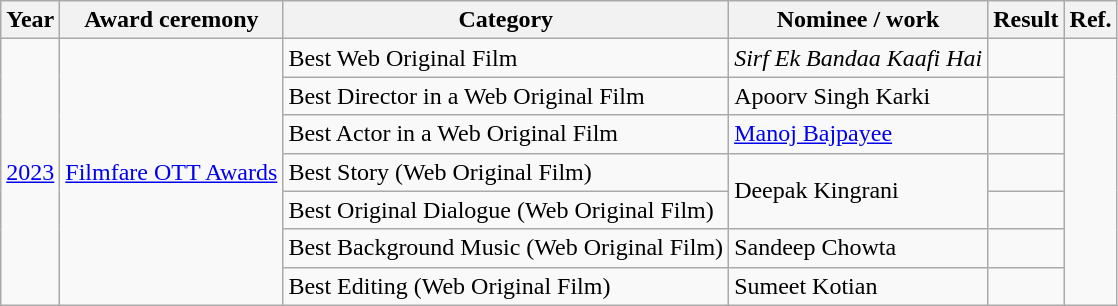<table class="wikitable">
<tr>
<th>Year</th>
<th>Award ceremony</th>
<th>Category</th>
<th>Nominee / work</th>
<th>Result</th>
<th>Ref.</th>
</tr>
<tr>
<td rowspan="7"><a href='#'>2023</a></td>
<td rowspan="7"><a href='#'>Filmfare OTT Awards</a></td>
<td>Best Web Original Film</td>
<td><em>Sirf Ek Bandaa Kaafi Hai</em></td>
<td></td>
<td rowspan="7"></td>
</tr>
<tr>
<td>Best Director in a Web Original Film</td>
<td>Apoorv Singh Karki</td>
<td></td>
</tr>
<tr>
<td>Best Actor in a Web Original Film</td>
<td><a href='#'>Manoj Bajpayee</a></td>
<td></td>
</tr>
<tr>
<td>Best Story (Web Original Film)</td>
<td rowspan="2">Deepak Kingrani</td>
<td></td>
</tr>
<tr>
<td>Best Original Dialogue (Web Original Film)</td>
<td></td>
</tr>
<tr>
<td>Best Background Music (Web Original Film)</td>
<td>Sandeep Chowta</td>
<td></td>
</tr>
<tr>
<td>Best Editing (Web Original Film)</td>
<td>Sumeet Kotian</td>
<td></td>
</tr>
</table>
